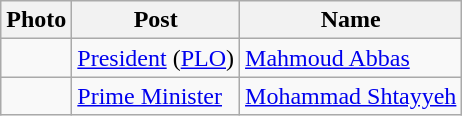<table class="wikitable">
<tr>
<th>Photo</th>
<th>Post</th>
<th>Name</th>
</tr>
<tr>
<td></td>
<td><a href='#'>President</a> (<a href='#'>PLO</a>)</td>
<td><a href='#'>Mahmoud Abbas</a></td>
</tr>
<tr>
<td></td>
<td><a href='#'>Prime Minister</a></td>
<td><a href='#'>Mohammad Shtayyeh</a></td>
</tr>
</table>
